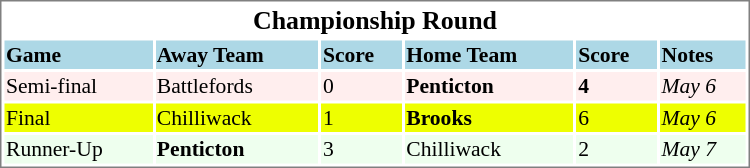<table cellpadding="0">
<tr align="left" style="vertical-align: top">
<td></td>
<td><br><table cellpadding="1" width="500px" style="font-size: 90%; border: 1px solid gray;">
<tr align="center" style="font-size: larger;">
<td colspan=6><strong>Championship Round</strong></td>
</tr>
<tr style="background:lightblue;">
<td><strong>Game</strong></td>
<td><strong>Away Team</strong></td>
<td><strong>Score</strong></td>
<td><strong>Home Team</strong></td>
<td><strong>Score</strong></td>
<td><strong>Notes</strong></td>
</tr>
<tr bgcolor="#ffeeee">
<td>Semi-final</td>
<td>Battlefords</td>
<td>0</td>
<td><strong>Penticton</strong></td>
<td><strong>4</strong></td>
<td><em>May 6</em></td>
</tr>
<tr bgcolor="#eeff">
<td>Final</td>
<td>Chilliwack</td>
<td>1</td>
<td><strong>Brooks</strong></td>
<td>6</td>
<td><em>May 6</em></td>
</tr>
<tr bgcolor="#eeffee">
<td>Runner-Up</td>
<td><strong>Penticton</strong></td>
<td>3</td>
<td>Chilliwack</td>
<td>2</td>
<td><em>May 7</em></td>
</tr>
</table>
</td>
</tr>
</table>
